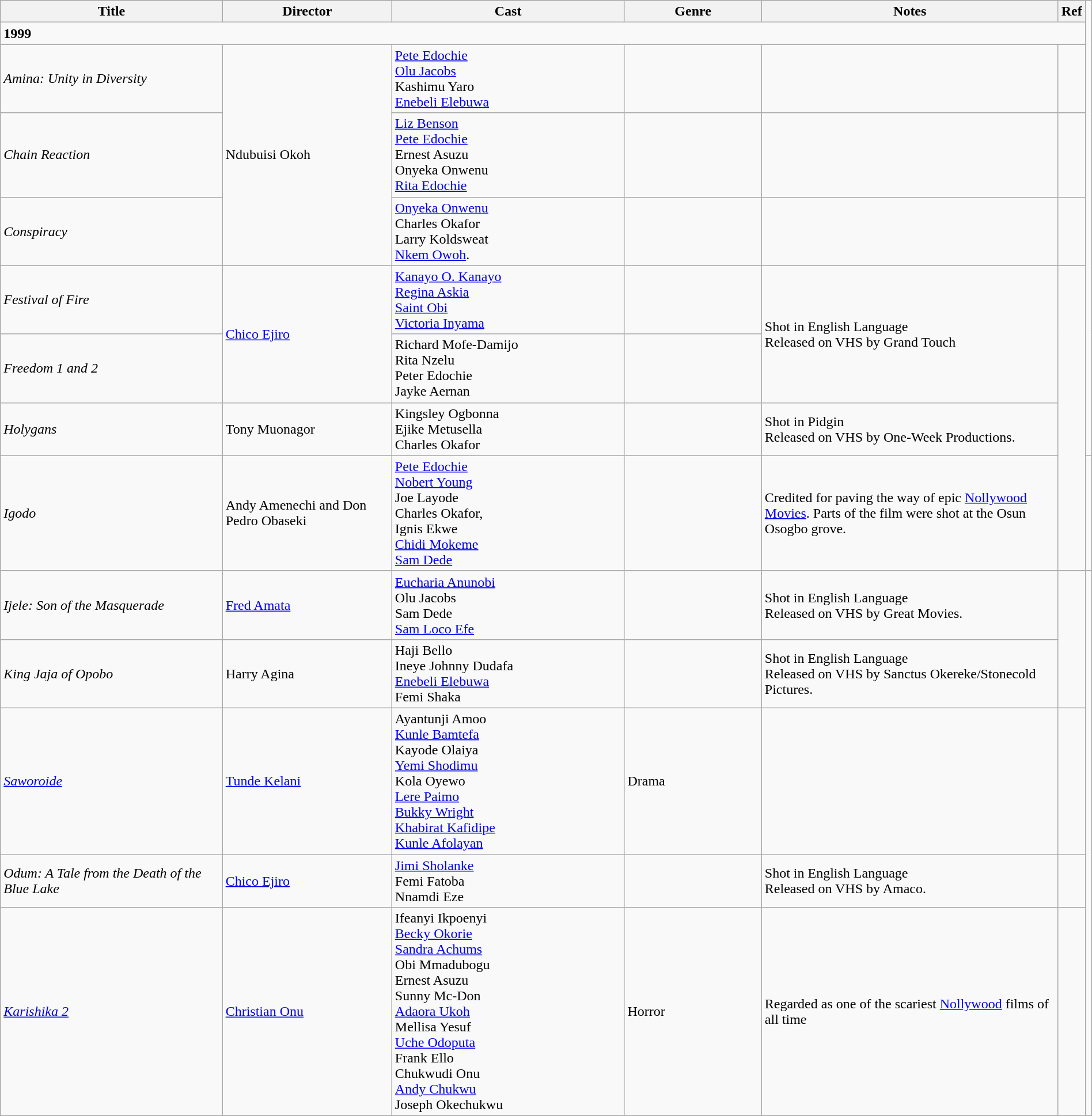<table class="wikitable" width="100%">
<tr>
<th width="21%">Title</th>
<th width="16%">Director</th>
<th width="22%">Cast</th>
<th width="13%">Genre</th>
<th width="28%">Notes</th>
<th>Ref</th>
</tr>
<tr>
<td colspan="6" ><strong>1999</strong></td>
</tr>
<tr>
<td><em>Amina: Unity in Diversity</em></td>
<td rowspan="3">Ndubuisi Okoh</td>
<td><a href='#'>Pete Edochie</a><br><a href='#'>Olu Jacobs</a><br>Kashimu Yaro<br><a href='#'>Enebeli Elebuwa</a></td>
<td></td>
<td></td>
<td></td>
</tr>
<tr>
<td><em>Chain Reaction</em></td>
<td><a href='#'>Liz Benson</a><br><a href='#'>Pete Edochie</a><br>Ernest Asuzu<br>Onyeka Onwenu<br><a href='#'>Rita Edochie</a></td>
<td></td>
<td></td>
<td></td>
</tr>
<tr>
<td><em>Conspiracy</em></td>
<td><a href='#'>Onyeka Onwenu</a><br>Charles Okafor<br>Larry Koldsweat<br><a href='#'>Nkem Owoh</a>.</td>
<td></td>
<td></td>
<td></td>
</tr>
<tr>
<td><em>Festival of Fire</em></td>
<td rowspan="2"><a href='#'>Chico Ejiro</a></td>
<td><a href='#'>Kanayo O. Kanayo</a><br><a href='#'>Regina Askia</a><br><a href='#'>Saint Obi</a><br><a href='#'>Victoria Inyama</a></td>
<td></td>
<td rowspan="2">Shot in English Language<br>Released on VHS by Grand Touch</td>
<td rowspan="4"></td>
</tr>
<tr>
<td><em>Freedom 1 and 2</em></td>
<td>Richard Mofe-Damijo<br>Rita Nzelu<br>Peter Edochie<br>Jayke Aernan</td>
<td></td>
</tr>
<tr>
<td><em>Holygans</em></td>
<td>Tony Muonagor</td>
<td>Kingsley Ogbonna<br>Ejike Metusella<br>Charles Okafor</td>
<td></td>
<td>Shot in Pidgin<br>Released on VHS by One-Week Productions.</td>
</tr>
<tr>
<td><em>Igodo</em></td>
<td>Andy Amenechi and Don Pedro Obaseki</td>
<td><a href='#'>Pete Edochie</a><br><a href='#'>Nobert Young</a><br>Joe Layode<br>Charles Okafor,<br>Ignis Ekwe<br><a href='#'>Chidi Mokeme</a><br><a href='#'>Sam Dede</a></td>
<td></td>
<td>Credited for paving the way of epic <a href='#'>Nollywood Movies</a>. Parts of the film were shot at the Osun Osogbo grove.</td>
<td></td>
</tr>
<tr>
<td><em>Ijele: Son of the Masquerade</em></td>
<td><a href='#'>Fred Amata</a></td>
<td><a href='#'>Eucharia Anunobi</a><br>Olu Jacobs<br>Sam Dede<br><a href='#'>Sam Loco Efe</a></td>
<td></td>
<td>Shot in English Language<br>Released on VHS by Great Movies.</td>
<td rowspan="2"></td>
</tr>
<tr>
<td><em>King Jaja of Opobo</em></td>
<td>Harry Agina</td>
<td>Haji Bello<br>Ineye Johnny Dudafa<br><a href='#'>Enebeli Elebuwa</a><br>Femi Shaka</td>
<td></td>
<td>Shot in English Language<br>Released on VHS by Sanctus Okereke/Stonecold Pictures.</td>
</tr>
<tr>
<td><em><a href='#'>Saworoide</a></em></td>
<td><a href='#'>Tunde Kelani</a></td>
<td>Ayantunji Amoo<br><a href='#'>Kunle Bamtefa</a><br>Kayode Olaiya<br><a href='#'>Yemi Shodimu</a><br>Kola Oyewo<br><a href='#'>Lere Paimo</a><br><a href='#'>Bukky Wright</a><br><a href='#'>Khabirat Kafidipe</a><br><a href='#'>Kunle Afolayan</a></td>
<td>Drama</td>
<td></td>
<td></td>
</tr>
<tr>
<td><em>Odum: A Tale from the Death of the Blue Lake</em></td>
<td><a href='#'>Chico Ejiro</a></td>
<td><a href='#'>Jimi Sholanke</a><br>Femi Fatoba<br>Nnamdi Eze</td>
<td></td>
<td>Shot in English Language<br>Released on VHS by Amaco.</td>
<td></td>
</tr>
<tr>
<td><em><a href='#'>Karishika 2</a></em></td>
<td><a href='#'>Christian Onu</a></td>
<td>Ifeanyi Ikpoenyi<br><a href='#'>Becky Okorie</a><br><a href='#'>Sandra Achums</a><br>Obi Mmadubogu<br>Ernest Asuzu<br>Sunny Mc-Don<br><a href='#'>Adaora Ukoh</a><br>Mellisa Yesuf<br><a href='#'>Uche Odoputa</a><br>Frank Ello<br>Chukwudi Onu<br><a href='#'>Andy Chukwu</a><br>Joseph Okechukwu</td>
<td>Horror</td>
<td>Regarded as one of the scariest <a href='#'>Nollywood</a> films of all time</td>
<td></td>
</tr>
</table>
